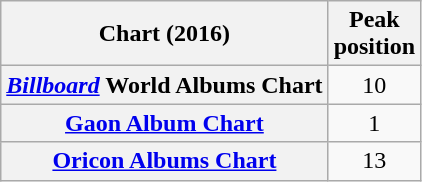<table class="wikitable plainrowheaders sortable" style="text-align:center;" border="1">
<tr>
<th scope="col">Chart (2016)</th>
<th scope="col">Peak<br>position</th>
</tr>
<tr>
<th scope="row"><em><a href='#'>Billboard</a></em> World Albums Chart</th>
<td>10</td>
</tr>
<tr>
<th scope="row"><a href='#'>Gaon Album Chart</a></th>
<td>1</td>
</tr>
<tr>
<th scope="row"><a href='#'>Oricon Albums Chart</a></th>
<td>13</td>
</tr>
</table>
